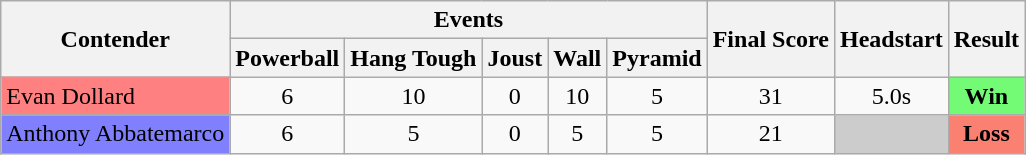<table class="wikitable" style="text-align:center;">
<tr>
<th rowspan=2>Contender</th>
<th colspan=5>Events</th>
<th rowspan=2>Final Score</th>
<th rowspan=2>Headstart</th>
<th rowspan=2>Result</th>
</tr>
<tr>
<th>Powerball</th>
<th>Hang Tough</th>
<th>Joust</th>
<th>Wall</th>
<th>Pyramid</th>
</tr>
<tr>
<td bgcolor=#ff8080 style="text-align:left;">Evan Dollard</td>
<td>6</td>
<td>10</td>
<td>0</td>
<td>10</td>
<td>5</td>
<td>31</td>
<td>5.0s</td>
<td style="text-align:center; background:#73fb76;"><strong>Win</strong></td>
</tr>
<tr>
<td bgcolor=#8080ff style="text-align:left;">Anthony Abbatemarco</td>
<td>6</td>
<td>5</td>
<td>0</td>
<td>5</td>
<td>5</td>
<td>21</td>
<td style="background:#ccc"></td>
<td style="text-align:center; background:salmon;"><strong>Loss</strong></td>
</tr>
</table>
